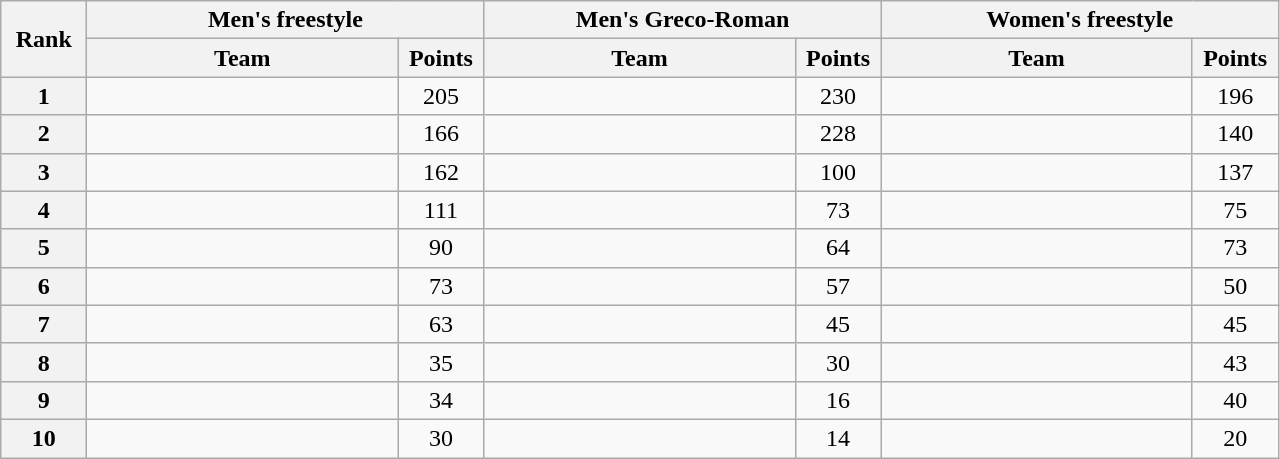<table class="wikitable" style="text-align:center;">
<tr>
<th rowspan="2" width="50">Rank</th>
<th colspan="2">Men's freestyle</th>
<th colspan="2">Men's Greco-Roman</th>
<th colspan="2">Women's freestyle</th>
</tr>
<tr>
<th width="200">Team</th>
<th width="50">Points</th>
<th width="200">Team</th>
<th width="50">Points</th>
<th width="200">Team</th>
<th width="50">Points</th>
</tr>
<tr>
<th>1</th>
<td align="left"></td>
<td>205</td>
<td align="left"></td>
<td>230</td>
<td align="left"></td>
<td>196</td>
</tr>
<tr>
<th>2</th>
<td align="left"></td>
<td>166</td>
<td align="left"></td>
<td>228</td>
<td align="left"></td>
<td>140</td>
</tr>
<tr>
<th>3</th>
<td align="left"></td>
<td>162</td>
<td align="left"></td>
<td>100</td>
<td align="left"></td>
<td>137</td>
</tr>
<tr>
<th>4</th>
<td align="left"></td>
<td>111</td>
<td align="left"></td>
<td>73</td>
<td align="left"></td>
<td>75</td>
</tr>
<tr>
<th>5</th>
<td align="left"></td>
<td>90</td>
<td align="left"></td>
<td>64</td>
<td align="left"></td>
<td>73</td>
</tr>
<tr>
<th>6</th>
<td align="left"></td>
<td>73</td>
<td align="left"></td>
<td>57</td>
<td align="left"></td>
<td>50</td>
</tr>
<tr>
<th>7</th>
<td align="left"></td>
<td>63</td>
<td align="left"></td>
<td>45</td>
<td align="left"></td>
<td>45</td>
</tr>
<tr>
<th>8</th>
<td align="left"></td>
<td>35</td>
<td align="left"></td>
<td>30</td>
<td align="left"></td>
<td>43</td>
</tr>
<tr>
<th>9</th>
<td align="left"></td>
<td>34</td>
<td align="left"></td>
<td>16</td>
<td align="left"></td>
<td>40</td>
</tr>
<tr>
<th>10</th>
<td align="left"></td>
<td>30</td>
<td align="left"></td>
<td>14</td>
<td align="left"></td>
<td>20</td>
</tr>
</table>
